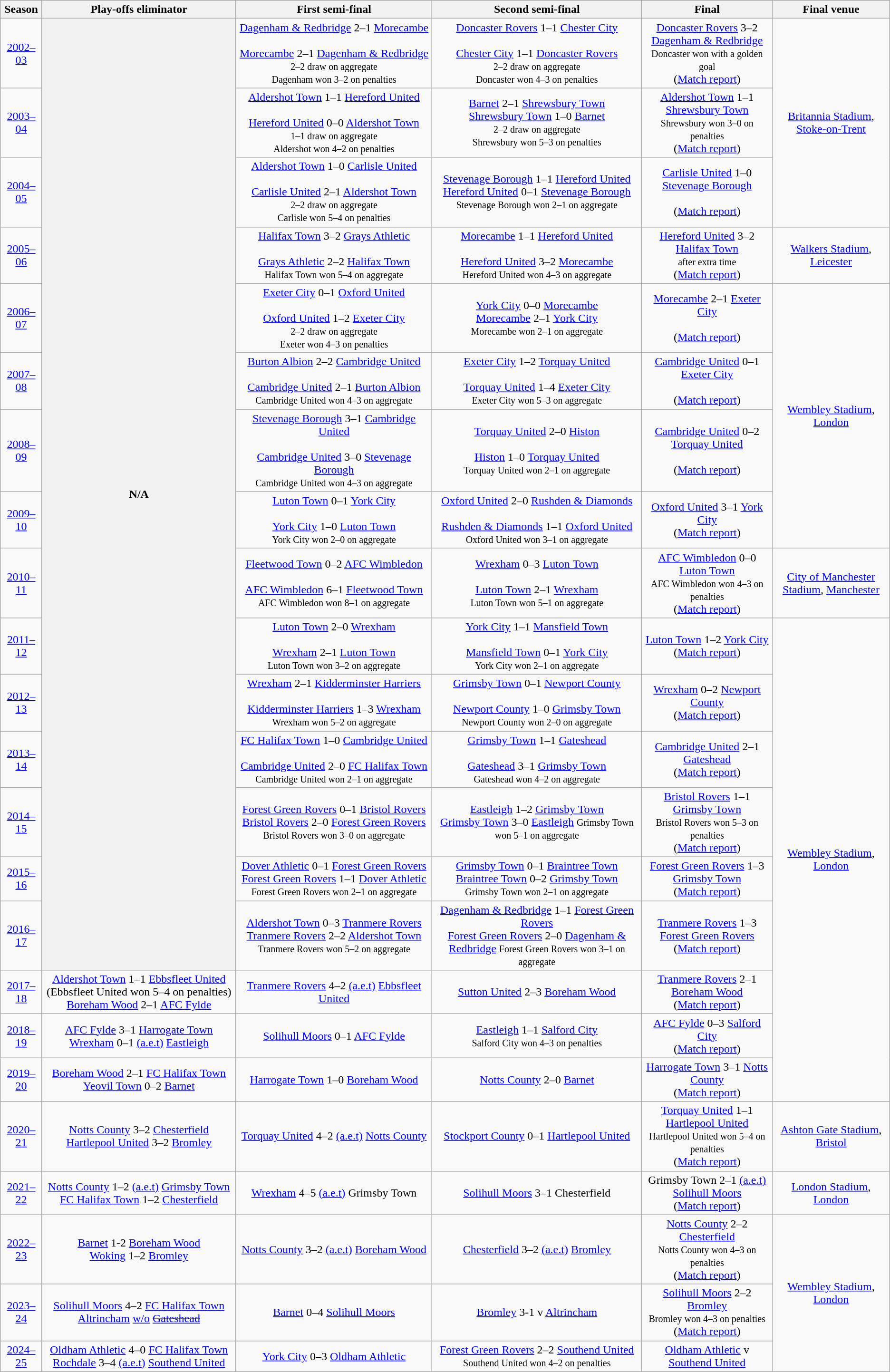<table class="wikitable" style="text-align:center;">
<tr>
<th>Season</th>
<th>Play-offs eliminator</th>
<th>First semi-final</th>
<th>Second semi-final</th>
<th>Final</th>
<th>Final venue</th>
</tr>
<tr>
<td><a href='#'>2002–03</a></td>
<th rowspan="15">N/A</th>
<td><a href='#'>Dagenham & Redbridge</a> 2–1 <a href='#'>Morecambe</a><br><br><a href='#'>Morecambe</a> 2–1 <a href='#'>Dagenham & Redbridge</a><br><small>2–2 draw on aggregate</small><br><small>Dagenham won 3–2 on penalties</small></td>
<td><a href='#'>Doncaster Rovers</a> 1–1 <a href='#'>Chester City</a><br><br><a href='#'>Chester City</a> 1–1 <a href='#'>Doncaster Rovers</a><br><small>2–2 draw on aggregate</small><br><small>Doncaster won 4–3 on penalties</small></td>
<td><a href='#'>Doncaster Rovers</a> 3–2 <a href='#'>Dagenham & Redbridge</a><br><small>Doncaster won with a golden goal</small><br>(<a href='#'>Match report</a>)</td>
<td rowspan="3"><a href='#'>Britannia Stadium</a>, <a href='#'>Stoke-on-Trent</a></td>
</tr>
<tr>
<td><a href='#'>2003–04</a></td>
<td><a href='#'>Aldershot Town</a> 1–1 <a href='#'>Hereford United</a><br><br><a href='#'>Hereford United</a> 0–0 <a href='#'>Aldershot Town</a><br><small>1–1 draw on aggregate</small><br><small>Aldershot won 4–2 on penalties</small></td>
<td><a href='#'>Barnet</a> 2–1 <a href='#'>Shrewsbury Town</a><br><a href='#'>Shrewsbury Town</a> 1–0 <a href='#'>Barnet</a><br><small>2–2 draw on aggregate</small><br><small>Shrewsbury won 5–3 on penalties</small></td>
<td><a href='#'>Aldershot Town</a> 1–1 <a href='#'>Shrewsbury Town</a><br><small>Shrewsbury won 3–0 on penalties</small><br>(<a href='#'>Match report</a>)</td>
</tr>
<tr>
<td><a href='#'>2004–05</a></td>
<td><a href='#'>Aldershot Town</a> 1–0 <a href='#'>Carlisle United</a><br><br><a href='#'>Carlisle United</a> 2–1 <a href='#'>Aldershot Town</a><br><small>2–2 draw on aggregate</small><br><small>Carlisle won 5–4 on penalties</small></td>
<td><a href='#'>Stevenage Borough</a> 1–1 <a href='#'>Hereford United</a><br><a href='#'>Hereford United</a> 0–1 <a href='#'>Stevenage Borough</a><br><small>Stevenage Borough won 2–1 on aggregate</small></td>
<td><a href='#'>Carlisle United</a> 1–0 <a href='#'>Stevenage Borough</a><br><br>(<a href='#'>Match report</a>)</td>
</tr>
<tr>
<td><a href='#'>2005–06</a></td>
<td><a href='#'>Halifax Town</a> 3–2 <a href='#'>Grays Athletic</a><br><br><a href='#'>Grays Athletic</a> 2–2 <a href='#'>Halifax Town</a><br><small>Halifax Town won 5–4 on aggregate</small></td>
<td><a href='#'>Morecambe</a> 1–1 <a href='#'>Hereford United</a><br><br><a href='#'>Hereford United</a> 3–2 <a href='#'>Morecambe</a><br><small>Hereford United won 4–3 on aggregate</small></td>
<td><a href='#'>Hereford United</a> 3–2 <a href='#'>Halifax Town</a><br><small>after extra time</small><br>(<a href='#'>Match report</a>)</td>
<td><a href='#'>Walkers Stadium</a>, <a href='#'>Leicester</a></td>
</tr>
<tr>
<td><a href='#'>2006–07</a></td>
<td><a href='#'>Exeter City</a> 0–1 <a href='#'>Oxford United</a><br><br><a href='#'>Oxford United</a> 1–2 <a href='#'>Exeter City</a><br><small>2–2 draw on aggregate</small><br><small>Exeter won 4–3 on penalties</small></td>
<td><a href='#'>York City</a> 0–0 <a href='#'>Morecambe</a><br><a href='#'>Morecambe</a> 2–1 <a href='#'>York City</a><br><small>Morecambe won 2–1 on aggregate</small></td>
<td><a href='#'>Morecambe</a> 2–1 <a href='#'>Exeter City</a><br><br>(<a href='#'>Match report</a>)</td>
<td rowspan="4"><a href='#'>Wembley Stadium</a>, <a href='#'>London</a></td>
</tr>
<tr>
<td><a href='#'>2007–08</a></td>
<td><a href='#'>Burton Albion</a> 2–2 <a href='#'>Cambridge United</a><br><br><a href='#'>Cambridge United</a> 2–1 <a href='#'>Burton Albion</a><br><small>Cambridge United won 4–3 on aggregate</small></td>
<td><a href='#'>Exeter City</a> 1–2 <a href='#'>Torquay United</a><br><br><a href='#'>Torquay United</a> 1–4 <a href='#'>Exeter City</a><br><small>Exeter City won 5–3 on aggregate</small></td>
<td><a href='#'>Cambridge United</a> 0–1 <a href='#'>Exeter City</a><br><br>(<a href='#'>Match report</a>)</td>
</tr>
<tr>
<td><a href='#'>2008–09</a></td>
<td><a href='#'>Stevenage Borough</a> 3–1 <a href='#'>Cambridge United</a><br><br><a href='#'>Cambridge United</a> 3–0 <a href='#'>Stevenage Borough</a><br><small>Cambridge United won 4–3 on aggregate</small></td>
<td><a href='#'>Torquay United</a> 2–0 <a href='#'>Histon</a><br><br><a href='#'>Histon</a> 1–0 <a href='#'>Torquay United</a><br><small>Torquay United won 2–1 on aggregate</small></td>
<td><a href='#'>Cambridge United</a> 0–2 <a href='#'>Torquay United</a><br><br>(<a href='#'>Match report</a>)</td>
</tr>
<tr>
<td><a href='#'>2009–10</a></td>
<td><a href='#'>Luton Town</a> 0–1 <a href='#'>York City</a><br><br><a href='#'>York City</a> 1–0 <a href='#'>Luton Town</a><br><small>York City won 2–0 on aggregate</small></td>
<td><a href='#'>Oxford United</a> 2–0 <a href='#'>Rushden & Diamonds</a><br><br><a href='#'>Rushden & Diamonds</a> 1–1 <a href='#'>Oxford United</a><br><small>Oxford United won 3–1 on aggregate</small></td>
<td><a href='#'>Oxford United</a> 3–1 <a href='#'>York City</a><br>(<a href='#'>Match report</a>)</td>
</tr>
<tr>
<td><a href='#'>2010–11</a></td>
<td><a href='#'>Fleetwood Town</a> 0–2 <a href='#'>AFC Wimbledon</a><br><br><a href='#'>AFC Wimbledon</a> 6–1 <a href='#'>Fleetwood Town</a><br><small>AFC Wimbledon won 8–1 on aggregate</small></td>
<td><a href='#'>Wrexham</a> 0–3 <a href='#'>Luton Town</a><br><br><a href='#'>Luton Town</a> 2–1 <a href='#'>Wrexham</a><br><small>Luton Town won 5–1 on aggregate</small></td>
<td><a href='#'>AFC Wimbledon</a> 0–0 <a href='#'>Luton Town</a><br><small>AFC Wimbledon won 4–3 on penalties</small><br>(<a href='#'>Match report</a>)</td>
<td><a href='#'>City of Manchester Stadium</a>, <a href='#'>Manchester</a></td>
</tr>
<tr>
<td><a href='#'>2011–12</a></td>
<td><a href='#'>Luton Town</a> 2–0 <a href='#'>Wrexham</a><br><br><a href='#'>Wrexham</a> 2–1 <a href='#'>Luton Town</a><br><small>Luton Town won 3–2 on aggregate</small></td>
<td><a href='#'>York City</a> 1–1 <a href='#'>Mansfield Town</a><br><br><a href='#'>Mansfield Town</a> 0–1 <a href='#'>York City</a><br><small>York City won 2–1 on aggregate</small></td>
<td><a href='#'>Luton Town</a> 1–2 <a href='#'>York City</a><br>(<a href='#'>Match report</a>)</td>
<td rowspan="9"><a href='#'>Wembley Stadium</a>, <a href='#'>London</a></td>
</tr>
<tr>
<td><a href='#'>2012–13</a></td>
<td><a href='#'>Wrexham</a> 2–1 <a href='#'>Kidderminster Harriers</a><br><br><a href='#'>Kidderminster Harriers</a> 1–3 <a href='#'>Wrexham</a><br><small>Wrexham won 5–2 on aggregate</small></td>
<td><a href='#'>Grimsby Town</a> 0–1 <a href='#'>Newport County</a><br><br><a href='#'>Newport County</a> 1–0 <a href='#'>Grimsby Town</a><br><small>Newport County won 2–0 on aggregate</small></td>
<td><a href='#'>Wrexham</a> 0–2 <a href='#'>Newport County</a><br>(<a href='#'>Match report</a>)</td>
</tr>
<tr>
<td><a href='#'>2013–14</a></td>
<td><a href='#'>FC Halifax Town</a> 1–0 <a href='#'>Cambridge United</a><br><br><a href='#'>Cambridge United</a> 2–0 <a href='#'>FC Halifax Town</a><br><small>Cambridge United won 2–1 on aggregate</small></td>
<td><a href='#'>Grimsby Town</a> 1–1 <a href='#'>Gateshead</a><br><br><a href='#'>Gateshead</a> 3–1 <a href='#'>Grimsby Town</a><br><small>Gateshead won 4–2 on aggregate</small></td>
<td><a href='#'>Cambridge United</a> 2–1 <a href='#'>Gateshead</a><br>(<a href='#'>Match report</a>)</td>
</tr>
<tr>
<td><a href='#'>2014–15</a></td>
<td><a href='#'>Forest Green Rovers</a> 0–1 <a href='#'>Bristol Rovers</a><br><a href='#'>Bristol Rovers</a> 2–0 <a href='#'>Forest Green Rovers</a>
<small>Bristol Rovers won 3–0 on aggregate</small></td>
<td><a href='#'>Eastleigh</a> 1–2 <a href='#'>Grimsby Town</a><br><a href='#'>Grimsby Town</a> 3–0 <a href='#'>Eastleigh</a>
<small>Grimsby Town won 5–1 on aggregate</small></td>
<td><a href='#'>Bristol Rovers</a> 1–1 <a href='#'>Grimsby Town</a><br><small>Bristol Rovers won 5–3 on penalties</small><br>(<a href='#'>Match report</a>)</td>
</tr>
<tr>
<td><a href='#'>2015–16</a></td>
<td><a href='#'>Dover Athletic</a> 0–1 <a href='#'>Forest Green Rovers</a><br><a href='#'>Forest Green Rovers</a> 1–1 <a href='#'>Dover Athletic</a>
<small>Forest Green Rovers won 2–1 on aggregate</small></td>
<td><a href='#'>Grimsby Town</a> 0–1 <a href='#'>Braintree Town</a><br><a href='#'>Braintree Town</a> 0–2 <a href='#'>Grimsby Town</a><br><small>Grimsby Town won 2–1 on aggregate</small></td>
<td><a href='#'>Forest Green Rovers</a> 1–3 <a href='#'>Grimsby Town</a><br>(<a href='#'>Match report</a>)</td>
</tr>
<tr>
<td><a href='#'>2016–17</a></td>
<td><a href='#'>Aldershot Town</a> 0–3 <a href='#'>Tranmere Rovers</a><br><a href='#'>Tranmere Rovers</a> 2–2 <a href='#'>Aldershot Town</a>
<small>Tranmere Rovers won 5–2 on aggregate</small></td>
<td><a href='#'>Dagenham & Redbridge</a> 1–1 <a href='#'>Forest Green Rovers</a><br><a href='#'>Forest Green Rovers</a> 2–0 <a href='#'>Dagenham & Redbridge</a>
<small>Forest Green Rovers won 3–1 on aggregate</small></td>
<td><a href='#'>Tranmere Rovers</a> 1–3 <a href='#'>Forest Green Rovers</a><br>(<a href='#'>Match report</a>)</td>
</tr>
<tr>
<td><a href='#'>2017–18</a></td>
<td><a href='#'>Aldershot Town</a> 1–1 <a href='#'>Ebbsfleet United</a> (Ebbsfleet United won 5–4 on penalties)<br><a href='#'>Boreham Wood</a> 2–1 <a href='#'>AFC Fylde</a></td>
<td><a href='#'>Tranmere Rovers</a> 4–2 <a href='#'>(a.e.t)</a> <a href='#'>Ebbsfleet United</a></td>
<td><a href='#'>Sutton United</a> 2–3 <a href='#'>Boreham Wood</a></td>
<td><a href='#'>Tranmere Rovers</a> 2–1 <a href='#'>Boreham Wood</a><br>(<a href='#'>Match report</a>)</td>
</tr>
<tr>
<td><a href='#'>2018–19</a></td>
<td><a href='#'>AFC Fylde</a> 3–1 <a href='#'>Harrogate Town</a><br><a href='#'>Wrexham</a> 0–1 <a href='#'>(a.e.t)</a> <a href='#'>Eastleigh</a></td>
<td><a href='#'>Solihull Moors</a> 0–1 <a href='#'>AFC Fylde</a></td>
<td><a href='#'>Eastleigh</a> 1–1 <a href='#'>Salford City</a><br><small>Salford City won 4–3 on penalties</small></td>
<td><a href='#'>AFC Fylde</a> 0–3 <a href='#'>Salford City</a><br>(<a href='#'>Match report</a>)</td>
</tr>
<tr>
<td><a href='#'>2019–20</a></td>
<td><a href='#'>Boreham Wood</a> 2–1 <a href='#'>FC Halifax Town</a><br><a href='#'>Yeovil Town</a> 0–2 <a href='#'>Barnet</a></td>
<td><a href='#'>Harrogate Town</a> 1–0 <a href='#'>Boreham Wood</a></td>
<td><a href='#'>Notts County</a> 2–0 <a href='#'>Barnet</a></td>
<td><a href='#'>Harrogate Town</a> 3–1 <a href='#'>Notts County</a><br>(<a href='#'>Match report</a>)</td>
</tr>
<tr>
<td><a href='#'>2020–21</a></td>
<td><a href='#'>Notts County</a> 3–2 <a href='#'>Chesterfield</a><br><a href='#'>Hartlepool United</a> 3–2 <a href='#'>Bromley</a></td>
<td><a href='#'>Torquay United</a> 4–2 <a href='#'>(a.e.t)</a> <a href='#'>Notts County</a></td>
<td><a href='#'>Stockport County</a> 0–1 <a href='#'>Hartlepool United</a></td>
<td><a href='#'>Torquay United</a> 1–1 <a href='#'>Hartlepool United</a><br><small>Hartlepool United won 5–4 on penalties</small><br>
(<a href='#'>Match report</a>)</td>
<td><a href='#'>Ashton Gate Stadium</a>, <a href='#'>Bristol</a></td>
</tr>
<tr>
<td><a href='#'>2021–22</a></td>
<td><a href='#'>Notts County</a> 1–2 <a href='#'>(a.e.t)</a> <a href='#'>Grimsby Town</a><br><a href='#'>FC Halifax Town</a> 1–2 <a href='#'>Chesterfield</a></td>
<td><a href='#'>Wrexham</a> 4–5 <a href='#'>(a.e.t)</a> Grimsby Town</td>
<td><a href='#'>Solihull Moors</a> 3–1 Chesterfield</td>
<td>Grimsby Town 2–1 <a href='#'>(a.e.t)</a> <a href='#'>Solihull Moors</a><br>(<a href='#'>Match report</a>)</td>
<td><a href='#'>London Stadium</a>, <a href='#'>London</a></td>
</tr>
<tr>
<td><a href='#'>2022–23</a></td>
<td><a href='#'>Barnet</a> 1-2 <a href='#'>Boreham Wood</a><br><a href='#'>Woking</a> 1–2 <a href='#'>Bromley</a></td>
<td><a href='#'>Notts County</a> 3–2 <a href='#'>(a.e.t)</a> <a href='#'>Boreham Wood</a></td>
<td><a href='#'>Chesterfield</a> 3–2 <a href='#'>(a.e.t)</a> <a href='#'>Bromley</a></td>
<td><a href='#'>Notts County</a> 2–2 <a href='#'>Chesterfield</a><br><small>Notts County won 4–3 on penalties</small><br>
(<a href='#'>Match report</a>)</td>
<td rowspan="3"><a href='#'>Wembley Stadium</a>, <a href='#'>London</a></td>
</tr>
<tr>
<td><a href='#'>2023–24</a></td>
<td><a href='#'>Solihull Moors</a> 4–2 <a href='#'>FC Halifax Town</a><br><a href='#'>Altrincham</a> <a href='#'>w/o</a> <s><a href='#'>Gateshead</a></s></td>
<td><a href='#'>Barnet</a> 0–4 <a href='#'>Solihull Moors</a></td>
<td><a href='#'>Bromley</a> 3-1 v <a href='#'>Altrincham</a></td>
<td><a href='#'>Solihull Moors</a> 2–2 <a href='#'>Bromley</a><br><small>Bromley won 4–3 on penalties</small><br>
(<a href='#'>Match report</a>)</td>
</tr>
<tr>
<td><a href='#'>2024–25</a></td>
<td><a href='#'>Oldham Athletic</a> 4–0 <a href='#'>FC Halifax Town</a><br><a href='#'>Rochdale</a> 3–4 <a href='#'>(a.e.t)</a> <a href='#'>Southend United</a></td>
<td><a href='#'>York City</a> 0–3 <a href='#'>Oldham Athletic</a></td>
<td><a href='#'>Forest Green Rovers</a> 2–2 <a href='#'>Southend United</a><br><small>Southend United won 4–2 on penalties</small></td>
<td><a href='#'>Oldham Athletic</a> v <a href='#'>Southend United</a></td>
</tr>
</table>
